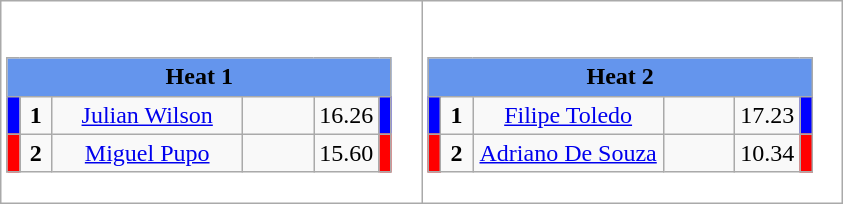<table class="wikitable" style="background:#fff;">
<tr>
<td><div><br><table class="wikitable">
<tr>
<td colspan="6"  style="text-align:center; background:#6495ed;"><strong>Heat 1</strong></td>
</tr>
<tr>
<td style="width:01px; background:#00f;"></td>
<td style="width:14px; text-align:center;"><strong>1</strong></td>
<td style="width:120px; text-align:center;"><a href='#'>Julian Wilson</a></td>
<td style="width:40px; text-align:center;"></td>
<td style="width:20px; text-align:center;">16.26</td>
<td style="width:01px; background:#00f;"></td>
</tr>
<tr>
<td style="width:01px; background:#f00;"></td>
<td style="width:14px; text-align:center;"><strong>2</strong></td>
<td style="width:120px; text-align:center;"><a href='#'>Miguel Pupo</a></td>
<td style="width:40px; text-align:center;"></td>
<td style="width:20px; text-align:center;">15.60</td>
<td style="width:01px; background:#f00;"></td>
</tr>
</table>
</div></td>
<td><div><br><table class="wikitable">
<tr>
<td colspan="6"  style="text-align:center; background:#6495ed;"><strong>Heat 2</strong></td>
</tr>
<tr>
<td style="width:01px; background:#00f;"></td>
<td style="width:14px; text-align:center;"><strong>1</strong></td>
<td style="width:120px; text-align:center;"><a href='#'>Filipe Toledo</a></td>
<td style="width:40px; text-align:center;"></td>
<td style="width:20px; text-align:center;">17.23</td>
<td style="width:01px; background:#00f;"></td>
</tr>
<tr>
<td style="width:01px; background:#f00;"></td>
<td style="width:14px; text-align:center;"><strong>2</strong></td>
<td style="width:120px; text-align:center;"><a href='#'>Adriano De Souza</a></td>
<td style="width:40px; text-align:center;"></td>
<td style="width:20px; text-align:center;">10.34</td>
<td style="width:01px; background:#f00;"></td>
</tr>
</table>
</div></td>
</tr>
</table>
